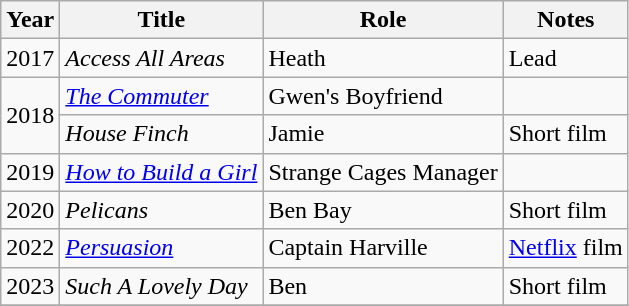<table class="wikitable sortable">
<tr>
<th>Year</th>
<th>Title</th>
<th>Role</th>
<th class="unsortable">Notes</th>
</tr>
<tr>
<td>2017</td>
<td><em>Access All Areas</em></td>
<td>Heath</td>
<td>Lead</td>
</tr>
<tr>
<td rowspan="2">2018</td>
<td><em><a href='#'>The Commuter</a></em></td>
<td>Gwen's Boyfriend</td>
<td></td>
</tr>
<tr>
<td><em>House Finch</em></td>
<td>Jamie</td>
<td>Short film</td>
</tr>
<tr>
<td>2019</td>
<td><em><a href='#'>How to Build a Girl</a></em></td>
<td>Strange Cages Manager</td>
<td></td>
</tr>
<tr>
<td>2020</td>
<td><em>Pelicans</em></td>
<td>Ben Bay</td>
<td>Short film</td>
</tr>
<tr>
<td>2022</td>
<td><em><a href='#'>Persuasion</a></em></td>
<td>Captain Harville</td>
<td><a href='#'>Netflix</a> film</td>
</tr>
<tr>
<td>2023</td>
<td><em>Such A Lovely Day</em></td>
<td>Ben</td>
<td>Short film</td>
</tr>
<tr>
</tr>
</table>
